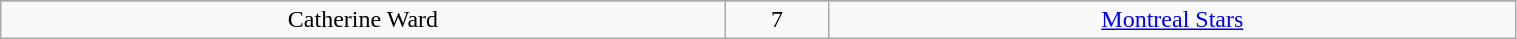<table class="wikitable" width="80%">
<tr align="center">
</tr>
<tr align="center" bgcolor="">
<td>Catherine Ward</td>
<td>7</td>
<td><a href='#'>Montreal Stars</a></td>
</tr>
</table>
